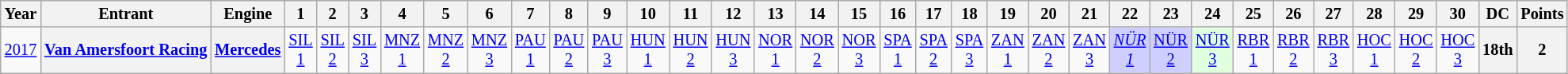<table class="wikitable" style="text-align:center; font-size:85%">
<tr>
<th>Year</th>
<th>Entrant</th>
<th>Engine</th>
<th>1</th>
<th>2</th>
<th>3</th>
<th>4</th>
<th>5</th>
<th>6</th>
<th>7</th>
<th>8</th>
<th>9</th>
<th>10</th>
<th>11</th>
<th>12</th>
<th>13</th>
<th>14</th>
<th>15</th>
<th>16</th>
<th>17</th>
<th>18</th>
<th>19</th>
<th>20</th>
<th>21</th>
<th>22</th>
<th>23</th>
<th>24</th>
<th>25</th>
<th>26</th>
<th>27</th>
<th>28</th>
<th>29</th>
<th>30</th>
<th>DC</th>
<th>Points</th>
</tr>
<tr>
<td><a href='#'>2017</a></td>
<th nowrap><a href='#'>Van Amersfoort Racing</a></th>
<th><a href='#'>Mercedes</a></th>
<td><a href='#'>SIL<br>1</a></td>
<td><a href='#'>SIL<br>2</a></td>
<td><a href='#'>SIL<br>3</a></td>
<td><a href='#'>MNZ<br>1</a></td>
<td><a href='#'>MNZ<br>2</a></td>
<td><a href='#'>MNZ<br>3</a></td>
<td><a href='#'>PAU<br>1</a></td>
<td><a href='#'>PAU<br>2</a></td>
<td><a href='#'>PAU<br>3</a></td>
<td><a href='#'>HUN<br>1</a></td>
<td><a href='#'>HUN<br>2</a></td>
<td><a href='#'>HUN<br>3</a></td>
<td><a href='#'>NOR<br>1</a></td>
<td><a href='#'>NOR<br>2</a></td>
<td><a href='#'>NOR<br>3</a></td>
<td><a href='#'>SPA<br>1</a></td>
<td><a href='#'>SPA<br>2</a></td>
<td><a href='#'>SPA<br>3</a></td>
<td><a href='#'>ZAN<br>1</a></td>
<td><a href='#'>ZAN<br>2</a></td>
<td><a href='#'>ZAN<br>3</a></td>
<td style="background:#CFCFFF;"><em><a href='#'>NÜR<br>1</a></em><br></td>
<td style="background:#CFCFFF;"><a href='#'>NÜR<br>2</a><br></td>
<td style="background:#DFFFDF;"><a href='#'>NÜR<br>3</a><br></td>
<td><a href='#'>RBR<br>1</a></td>
<td><a href='#'>RBR<br>2</a></td>
<td><a href='#'>RBR<br>3</a></td>
<td><a href='#'>HOC<br>1</a></td>
<td><a href='#'>HOC<br>2</a></td>
<td><a href='#'>HOC<br>3</a></td>
<th>18th</th>
<th>2</th>
</tr>
</table>
